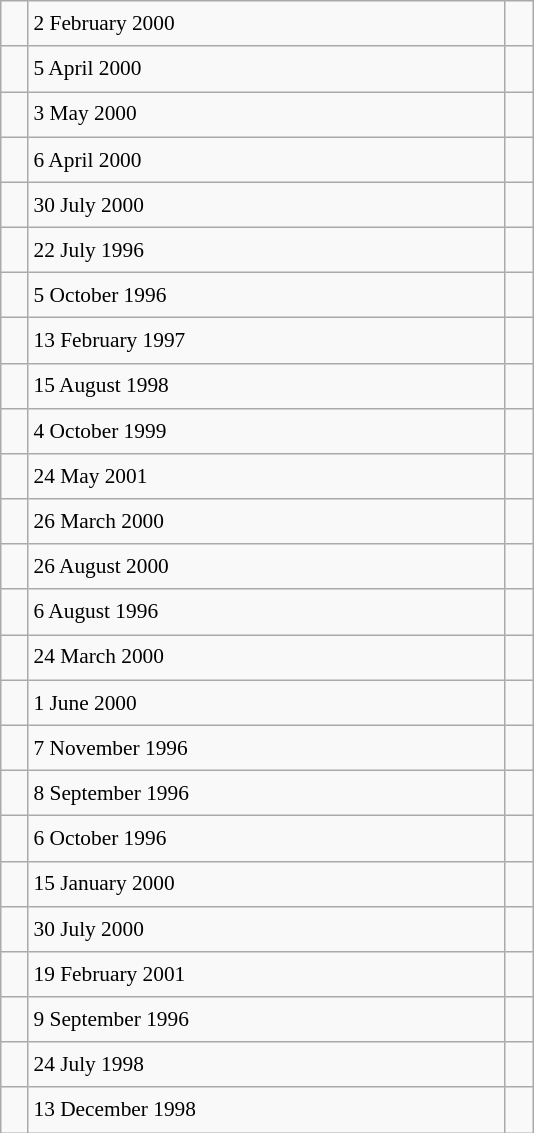<table class="wikitable" style="font-size: 89%; float: left; width: 25em; margin-right: 1em; line-height: 1.65em">
<tr>
<td></td>
<td>2 February 2000</td>
<td></td>
</tr>
<tr>
<td></td>
<td>5 April 2000</td>
<td></td>
</tr>
<tr>
<td></td>
<td>3 May 2000</td>
<td></td>
</tr>
<tr>
<td></td>
<td>6 April 2000</td>
<td></td>
</tr>
<tr>
<td></td>
<td>30 July 2000</td>
<td></td>
</tr>
<tr>
<td></td>
<td>22 July 1996</td>
<td></td>
</tr>
<tr>
<td></td>
<td>5 October 1996</td>
<td></td>
</tr>
<tr>
<td></td>
<td>13 February 1997</td>
<td></td>
</tr>
<tr>
<td></td>
<td>15 August 1998</td>
<td></td>
</tr>
<tr>
<td></td>
<td>4 October 1999</td>
<td></td>
</tr>
<tr>
<td></td>
<td>24 May 2001</td>
<td></td>
</tr>
<tr>
<td></td>
<td>26 March 2000</td>
<td></td>
</tr>
<tr>
<td></td>
<td>26 August 2000</td>
<td></td>
</tr>
<tr>
<td></td>
<td>6 August 1996</td>
<td></td>
</tr>
<tr>
<td></td>
<td>24 March 2000</td>
<td></td>
</tr>
<tr>
<td></td>
<td>1 June 2000</td>
<td></td>
</tr>
<tr>
<td></td>
<td>7 November 1996</td>
<td></td>
</tr>
<tr>
<td></td>
<td>8 September 1996</td>
<td></td>
</tr>
<tr>
<td></td>
<td>6 October 1996</td>
<td></td>
</tr>
<tr>
<td></td>
<td>15 January 2000</td>
<td></td>
</tr>
<tr>
<td></td>
<td>30 July 2000</td>
<td></td>
</tr>
<tr>
<td></td>
<td>19 February 2001</td>
<td></td>
</tr>
<tr>
<td></td>
<td>9 September 1996</td>
<td></td>
</tr>
<tr>
<td></td>
<td>24 July 1998</td>
<td></td>
</tr>
<tr>
<td></td>
<td>13 December 1998</td>
<td></td>
</tr>
</table>
